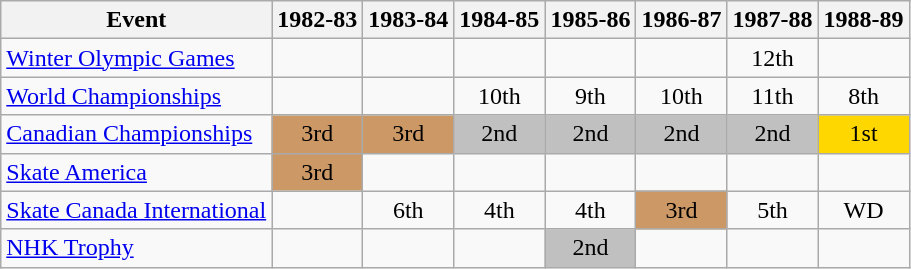<table class="wikitable">
<tr>
<th>Event</th>
<th>1982-83</th>
<th>1983-84</th>
<th>1984-85</th>
<th>1985-86</th>
<th>1986-87</th>
<th>1987-88</th>
<th>1988-89</th>
</tr>
<tr>
<td><a href='#'>Winter Olympic Games</a></td>
<td></td>
<td></td>
<td></td>
<td></td>
<td></td>
<td align="center">12th</td>
<td></td>
</tr>
<tr>
<td><a href='#'>World Championships</a></td>
<td></td>
<td></td>
<td align="center">10th</td>
<td align="center">9th</td>
<td align="center">10th</td>
<td align="center">11th</td>
<td align="center">8th</td>
</tr>
<tr>
<td><a href='#'>Canadian Championships</a></td>
<td align="center" bgcolor="cc9966">3rd</td>
<td align="center" bgcolor="cc9966">3rd</td>
<td align="center" bgcolor="silver">2nd</td>
<td align="center" bgcolor="silver">2nd</td>
<td align="center" bgcolor="silver">2nd</td>
<td align="center" bgcolor="silver">2nd</td>
<td align="center" bgcolor="gold">1st</td>
</tr>
<tr>
<td><a href='#'>Skate America</a></td>
<td align="center" bgcolor="cc9966">3rd</td>
<td></td>
<td></td>
<td></td>
<td></td>
<td></td>
<td></td>
</tr>
<tr>
<td><a href='#'>Skate Canada International</a></td>
<td></td>
<td align="center">6th</td>
<td align="center">4th</td>
<td align="center">4th</td>
<td align="center" bgcolor="cc9966">3rd</td>
<td align="center">5th</td>
<td align="center">WD</td>
</tr>
<tr>
<td><a href='#'>NHK Trophy</a></td>
<td></td>
<td></td>
<td></td>
<td align="center" bgcolor="silver">2nd</td>
<td></td>
<td></td>
<td></td>
</tr>
</table>
